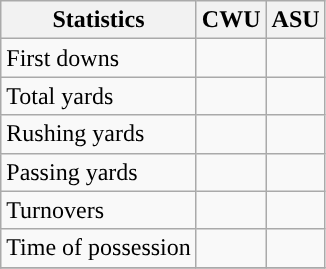<table class="wikitable" style="float: left;">
<tr>
<th>Statistics</th>
<th>CWU</th>
<th>ASU</th>
</tr>
<tr>
<td>First downs</td>
<td></td>
<td></td>
</tr>
<tr>
<td>Total yards</td>
<td></td>
<td></td>
</tr>
<tr>
<td>Rushing yards</td>
<td></td>
<td></td>
</tr>
<tr>
<td>Passing yards</td>
<td></td>
<td></td>
</tr>
<tr>
<td>Turnovers</td>
<td></td>
<td></td>
</tr>
<tr>
<td>Time of possession</td>
<td></td>
<td></td>
</tr>
<tr>
</tr>
</table>
